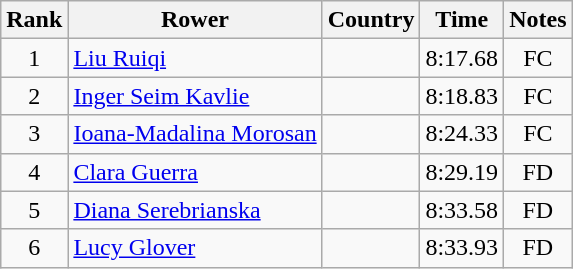<table class="wikitable" style="text-align:center">
<tr>
<th>Rank</th>
<th>Rower</th>
<th>Country</th>
<th>Time</th>
<th>Notes</th>
</tr>
<tr>
<td>1</td>
<td align="left"><a href='#'>Liu Ruiqi</a></td>
<td align="left"></td>
<td>8:17.68</td>
<td>FC</td>
</tr>
<tr>
<td>2</td>
<td align="left"><a href='#'>Inger Seim Kavlie</a></td>
<td align="left"></td>
<td>8:18.83</td>
<td>FC</td>
</tr>
<tr>
<td>3</td>
<td align="left"><a href='#'>Ioana-Madalina Morosan</a></td>
<td align="left"></td>
<td>8:24.33</td>
<td>FC</td>
</tr>
<tr>
<td>4</td>
<td align="left"><a href='#'>Clara Guerra</a></td>
<td align="left"></td>
<td>8:29.19</td>
<td>FD</td>
</tr>
<tr>
<td>5</td>
<td align="left"><a href='#'>Diana Serebrianska</a></td>
<td align="left"></td>
<td>8:33.58</td>
<td>FD</td>
</tr>
<tr>
<td>6</td>
<td align="left"><a href='#'>Lucy Glover</a></td>
<td align="left"></td>
<td>8:33.93</td>
<td>FD</td>
</tr>
</table>
